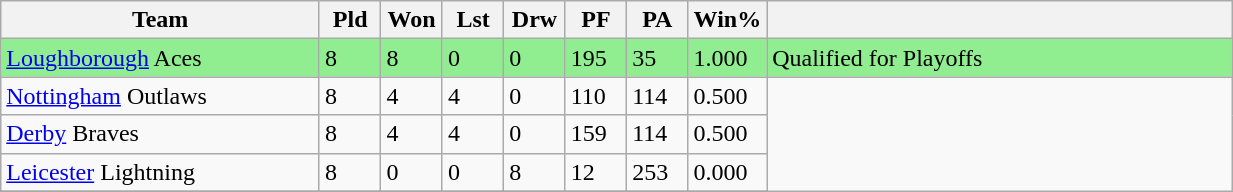<table class="wikitable" width=65%">
<tr>
<th width=26%>Team</th>
<th width=5%>Pld</th>
<th width=5%>Won</th>
<th width=5%>Lst</th>
<th width=5%>Drw</th>
<th width=5%>PF</th>
<th width=5%>PA</th>
<th width=6%>Win%</th>
<th width=38%></th>
</tr>
<tr style="background:lightgreen">
<td><a href='#'>Loughborough</a> Aces</td>
<td>8</td>
<td>8</td>
<td>0</td>
<td>0</td>
<td>195</td>
<td>35</td>
<td>1.000</td>
<td>Qualified for Playoffs</td>
</tr>
<tr>
<td><a href='#'>Nottingham</a> Outlaws</td>
<td>8</td>
<td>4</td>
<td>4</td>
<td>0</td>
<td>110</td>
<td>114</td>
<td>0.500</td>
</tr>
<tr>
<td><a href='#'>Derby</a> Braves</td>
<td>8</td>
<td>4</td>
<td>4</td>
<td>0</td>
<td>159</td>
<td>114</td>
<td>0.500</td>
</tr>
<tr>
<td><a href='#'>Leicester</a> Lightning</td>
<td>8</td>
<td>0</td>
<td>0</td>
<td>8</td>
<td>12</td>
<td>253</td>
<td>0.000</td>
</tr>
<tr>
</tr>
</table>
